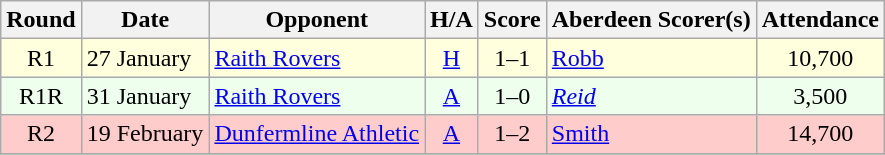<table class="wikitable" style="text-align:center">
<tr>
<th>Round</th>
<th>Date</th>
<th>Opponent</th>
<th>H/A</th>
<th>Score</th>
<th>Aberdeen Scorer(s)</th>
<th>Attendance</th>
</tr>
<tr bgcolor=#FFFFDD>
<td>R1</td>
<td align=left>27 January</td>
<td align=left><a href='#'>Raith Rovers</a></td>
<td><a href='#'>H</a></td>
<td>1–1</td>
<td align=left><a href='#'>Robb</a></td>
<td>10,700</td>
</tr>
<tr bgcolor=#EEFFEE>
<td>R1R</td>
<td align=left>31 January</td>
<td align=left><a href='#'>Raith Rovers</a></td>
<td><a href='#'>A</a></td>
<td>1–0</td>
<td align=left><em><a href='#'>Reid</a></em></td>
<td>3,500</td>
</tr>
<tr bgcolor=#FFCCCC>
<td>R2</td>
<td align=left>19 February</td>
<td align=left><a href='#'>Dunfermline Athletic</a></td>
<td><a href='#'>A</a></td>
<td>1–2</td>
<td align=left><a href='#'>Smith</a></td>
<td>14,700</td>
</tr>
<tr>
</tr>
</table>
